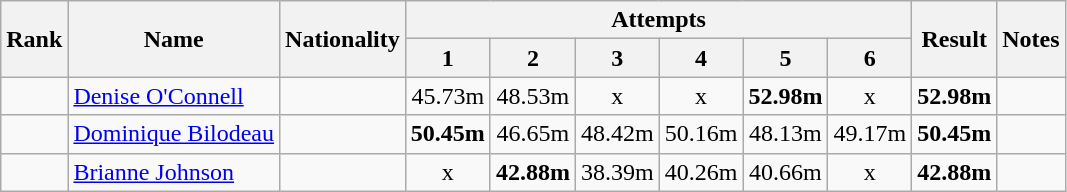<table class="wikitable sortable" style="text-align:center">
<tr>
<th rowspan=2>Rank</th>
<th rowspan=2>Name</th>
<th rowspan=2>Nationality</th>
<th colspan=6>Attempts</th>
<th rowspan=2>Result</th>
<th rowspan=2>Notes</th>
</tr>
<tr>
<th>1</th>
<th>2</th>
<th>3</th>
<th>4</th>
<th>5</th>
<th>6</th>
</tr>
<tr>
<td align=center></td>
<td align=left><a href='#'>Denise O'Connell</a></td>
<td align=left></td>
<td>45.73m</td>
<td>48.53m</td>
<td>x</td>
<td>x</td>
<td><strong>52.98m</strong></td>
<td>x</td>
<td><strong>52.98m</strong></td>
<td></td>
</tr>
<tr>
<td align=center></td>
<td align=left><a href='#'>Dominique Bilodeau</a></td>
<td align=left></td>
<td><strong>50.45m</strong></td>
<td>46.65m</td>
<td>48.42m</td>
<td>50.16m</td>
<td>48.13m</td>
<td>49.17m</td>
<td><strong>50.45m</strong></td>
<td></td>
</tr>
<tr>
<td align=center></td>
<td align=left><a href='#'>Brianne Johnson</a></td>
<td align=left></td>
<td>x</td>
<td><strong>42.88m</strong></td>
<td>38.39m</td>
<td>40.26m</td>
<td>40.66m</td>
<td>x</td>
<td><strong>42.88m</strong></td>
<td></td>
</tr>
</table>
